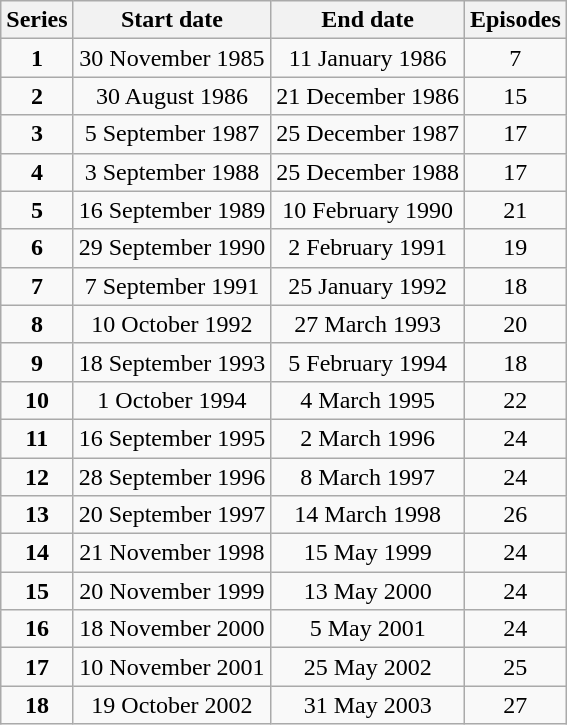<table class="wikitable" style="text-align:center;">
<tr>
<th>Series</th>
<th>Start date</th>
<th>End date</th>
<th>Episodes</th>
</tr>
<tr>
<td><strong>1</strong></td>
<td>30 November 1985</td>
<td>11 January 1986</td>
<td>7</td>
</tr>
<tr>
<td><strong>2</strong></td>
<td>30 August 1986</td>
<td>21 December 1986</td>
<td>15</td>
</tr>
<tr>
<td><strong>3</strong></td>
<td>5 September 1987</td>
<td>25 December 1987</td>
<td>17</td>
</tr>
<tr>
<td><strong>4</strong></td>
<td>3 September 1988</td>
<td>25 December 1988</td>
<td>17</td>
</tr>
<tr>
<td><strong>5</strong></td>
<td>16 September 1989</td>
<td>10 February 1990</td>
<td>21</td>
</tr>
<tr>
<td><strong>6</strong></td>
<td>29 September 1990</td>
<td>2 February 1991</td>
<td>19</td>
</tr>
<tr>
<td><strong>7</strong></td>
<td>7 September 1991</td>
<td>25 January 1992</td>
<td>18</td>
</tr>
<tr>
<td><strong>8</strong></td>
<td>10 October 1992</td>
<td>27 March 1993</td>
<td>20</td>
</tr>
<tr>
<td><strong>9</strong></td>
<td>18 September 1993</td>
<td>5 February 1994</td>
<td>18</td>
</tr>
<tr>
<td><strong>10</strong></td>
<td>1 October 1994</td>
<td>4 March 1995</td>
<td>22</td>
</tr>
<tr>
<td><strong>11</strong></td>
<td>16 September 1995</td>
<td>2 March 1996</td>
<td>24</td>
</tr>
<tr>
<td><strong>12</strong></td>
<td>28 September 1996</td>
<td>8 March 1997</td>
<td>24</td>
</tr>
<tr>
<td><strong>13</strong></td>
<td>20 September 1997</td>
<td>14 March 1998</td>
<td>26</td>
</tr>
<tr>
<td><strong>14</strong></td>
<td>21 November 1998</td>
<td>15 May 1999</td>
<td>24</td>
</tr>
<tr>
<td><strong>15</strong></td>
<td>20 November 1999</td>
<td>13 May 2000</td>
<td>24</td>
</tr>
<tr>
<td><strong>16</strong></td>
<td>18 November 2000</td>
<td>5 May 2001</td>
<td>24</td>
</tr>
<tr>
<td><strong>17</strong></td>
<td>10 November 2001</td>
<td>25 May 2002</td>
<td>25</td>
</tr>
<tr>
<td><strong>18</strong></td>
<td>19 October 2002</td>
<td>31 May 2003</td>
<td>27</td>
</tr>
</table>
